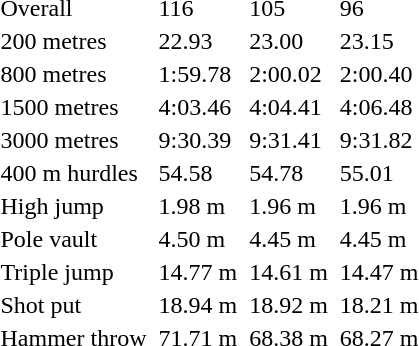<table>
<tr>
<td>Overall</td>
<td></td>
<td>116</td>
<td></td>
<td>105</td>
<td></td>
<td>96</td>
</tr>
<tr>
<td>200 metres</td>
<td></td>
<td>22.93</td>
<td></td>
<td>23.00</td>
<td></td>
<td>23.15</td>
</tr>
<tr>
<td>800 metres</td>
<td></td>
<td>1:59.78</td>
<td></td>
<td>2:00.02</td>
<td></td>
<td>2:00.40</td>
</tr>
<tr>
<td>1500 metres</td>
<td></td>
<td>4:03.46</td>
<td></td>
<td>4:04.41</td>
<td></td>
<td>4:06.48</td>
</tr>
<tr>
<td>3000 metres</td>
<td></td>
<td>9:30.39</td>
<td></td>
<td>9:31.41</td>
<td></td>
<td>9:31.82</td>
</tr>
<tr>
<td>400 m hurdles</td>
<td></td>
<td>54.58</td>
<td></td>
<td>54.78</td>
<td></td>
<td>55.01</td>
</tr>
<tr>
<td>High jump</td>
<td></td>
<td>1.98 m</td>
<td></td>
<td>1.96 m</td>
<td></td>
<td>1.96 m</td>
</tr>
<tr>
<td>Pole vault</td>
<td></td>
<td>4.50 m</td>
<td></td>
<td>4.45 m</td>
<td></td>
<td>4.45 m</td>
</tr>
<tr>
<td>Triple jump</td>
<td></td>
<td>14.77 m</td>
<td></td>
<td>14.61 m</td>
<td></td>
<td>14.47 m</td>
</tr>
<tr>
<td>Shot put</td>
<td></td>
<td>18.94 m</td>
<td></td>
<td>18.92 m</td>
<td></td>
<td>18.21 m</td>
</tr>
<tr>
<td>Hammer throw</td>
<td></td>
<td>71.71 m</td>
<td></td>
<td>68.38 m</td>
<td></td>
<td>68.27 m</td>
</tr>
<tr>
</tr>
</table>
